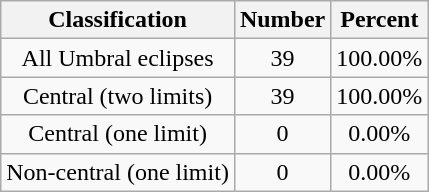<table class="wikitable sortable">
<tr align=center>
<th>Classification</th>
<th>Number</th>
<th>Percent</th>
</tr>
<tr align=center>
<td>All Umbral eclipses</td>
<td>39</td>
<td>100.00%</td>
</tr>
<tr align=center>
<td>Central (two limits)</td>
<td>39</td>
<td>100.00%</td>
</tr>
<tr align=center>
<td>Central (one limit)</td>
<td>0</td>
<td>0.00%</td>
</tr>
<tr align=center>
<td>Non-central (one limit)</td>
<td>0</td>
<td>0.00%</td>
</tr>
</table>
